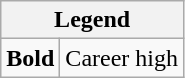<table class="wikitable mw-collapsible mw-collapsed">
<tr>
<th colspan="2">Legend</th>
</tr>
<tr>
<td><strong>Bold</strong></td>
<td>Career high</td>
</tr>
</table>
